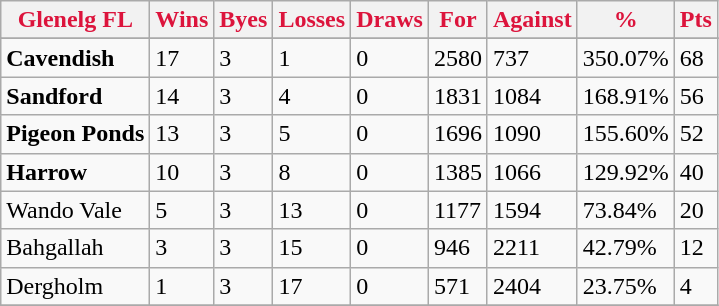<table class="wikitable">
<tr>
<th style="color:crimson">Glenelg FL</th>
<th style="color:crimson">Wins</th>
<th style="color:crimson">Byes</th>
<th style="color:crimson">Losses</th>
<th style="color:crimson">Draws</th>
<th style="color:crimson">For</th>
<th style="color:crimson">Against</th>
<th style="color:crimson">%</th>
<th style="color:crimson">Pts</th>
</tr>
<tr>
</tr>
<tr>
</tr>
<tr>
<td><strong>	Cavendish	</strong></td>
<td>17</td>
<td>3</td>
<td>1</td>
<td>0</td>
<td>2580</td>
<td>737</td>
<td>350.07%</td>
<td>68</td>
</tr>
<tr>
<td><strong>	Sandford	</strong></td>
<td>14</td>
<td>3</td>
<td>4</td>
<td>0</td>
<td>1831</td>
<td>1084</td>
<td>168.91%</td>
<td>56</td>
</tr>
<tr>
<td><strong>	Pigeon Ponds	</strong></td>
<td>13</td>
<td>3</td>
<td>5</td>
<td>0</td>
<td>1696</td>
<td>1090</td>
<td>155.60%</td>
<td>52</td>
</tr>
<tr>
<td><strong>	Harrow	</strong></td>
<td>10</td>
<td>3</td>
<td>8</td>
<td>0</td>
<td>1385</td>
<td>1066</td>
<td>129.92%</td>
<td>40</td>
</tr>
<tr>
<td>Wando Vale</td>
<td>5</td>
<td>3</td>
<td>13</td>
<td>0</td>
<td>1177</td>
<td>1594</td>
<td>73.84%</td>
<td>20</td>
</tr>
<tr>
<td>Bahgallah</td>
<td>3</td>
<td>3</td>
<td>15</td>
<td>0</td>
<td>946</td>
<td>2211</td>
<td>42.79%</td>
<td>12</td>
</tr>
<tr>
<td>Dergholm</td>
<td>1</td>
<td>3</td>
<td>17</td>
<td>0</td>
<td>571</td>
<td>2404</td>
<td>23.75%</td>
<td>4</td>
</tr>
<tr>
</tr>
</table>
